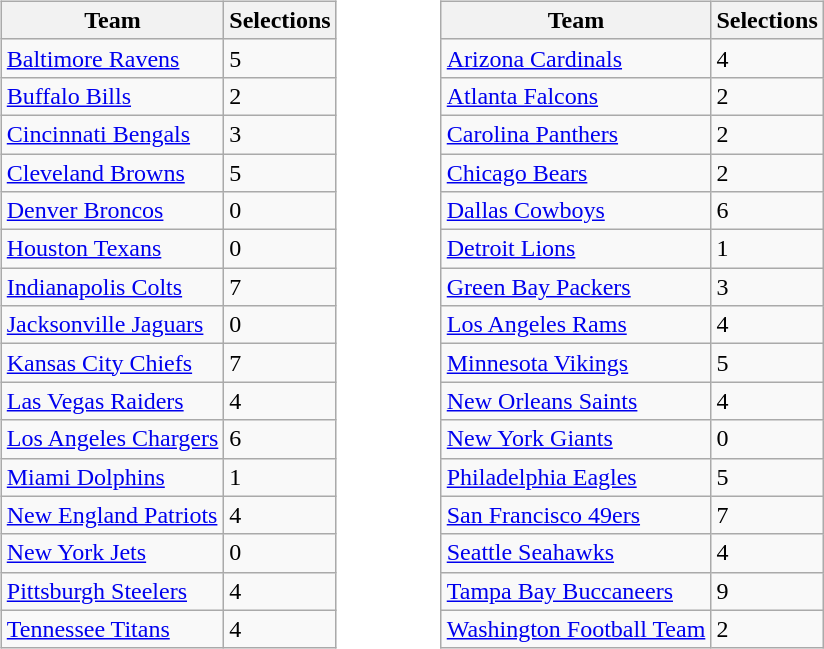<table border=0>
<tr style="vertical-align:top">
<td style="padding−left:50px"><br><table class="wikitable sortable">
<tr>
<th>Team</th>
<th>Selections</th>
</tr>
<tr>
<td><a href='#'>Baltimore Ravens</a></td>
<td>5</td>
</tr>
<tr>
<td><a href='#'>Buffalo Bills</a></td>
<td>2</td>
</tr>
<tr>
<td><a href='#'>Cincinnati Bengals</a></td>
<td>3</td>
</tr>
<tr>
<td><a href='#'>Cleveland Browns</a></td>
<td>5</td>
</tr>
<tr>
<td><a href='#'>Denver Broncos</a></td>
<td>0</td>
</tr>
<tr>
<td><a href='#'>Houston Texans</a></td>
<td>0</td>
</tr>
<tr>
<td><a href='#'>Indianapolis Colts</a></td>
<td>7</td>
</tr>
<tr>
<td><a href='#'>Jacksonville Jaguars</a></td>
<td>0</td>
</tr>
<tr>
<td><a href='#'>Kansas City Chiefs</a></td>
<td>7</td>
</tr>
<tr>
<td><a href='#'>Las Vegas Raiders</a></td>
<td>4</td>
</tr>
<tr>
<td><a href='#'>Los Angeles Chargers</a></td>
<td>6</td>
</tr>
<tr>
<td><a href='#'>Miami Dolphins</a></td>
<td>1</td>
</tr>
<tr>
<td><a href='#'>New England Patriots</a></td>
<td>4</td>
</tr>
<tr>
<td><a href='#'>New York Jets</a></td>
<td>0</td>
</tr>
<tr>
<td><a href='#'>Pittsburgh Steelers</a></td>
<td>4</td>
</tr>
<tr>
<td><a href='#'>Tennessee Titans</a></td>
<td>4</td>
</tr>
</table>
</td>
<td style="padding-left:50px"><br><table class="wikitable sortable">
<tr>
<th>Team</th>
<th>Selections</th>
</tr>
<tr>
<td><a href='#'>Arizona Cardinals</a></td>
<td>4</td>
</tr>
<tr>
<td><a href='#'>Atlanta Falcons</a></td>
<td>2</td>
</tr>
<tr>
<td><a href='#'>Carolina Panthers</a></td>
<td>2</td>
</tr>
<tr>
<td><a href='#'>Chicago Bears</a></td>
<td>2</td>
</tr>
<tr>
<td><a href='#'>Dallas Cowboys</a></td>
<td>6</td>
</tr>
<tr>
<td><a href='#'>Detroit Lions</a></td>
<td>1</td>
</tr>
<tr>
<td><a href='#'>Green Bay Packers</a></td>
<td>3</td>
</tr>
<tr>
<td><a href='#'>Los Angeles Rams</a></td>
<td>4</td>
</tr>
<tr>
<td><a href='#'>Minnesota Vikings</a></td>
<td>5</td>
</tr>
<tr>
<td><a href='#'>New Orleans Saints</a></td>
<td>4</td>
</tr>
<tr>
<td><a href='#'>New York Giants</a></td>
<td>0</td>
</tr>
<tr>
<td><a href='#'>Philadelphia Eagles</a></td>
<td>5</td>
</tr>
<tr>
<td><a href='#'>San Francisco 49ers</a></td>
<td>7</td>
</tr>
<tr>
<td><a href='#'>Seattle Seahawks</a></td>
<td>4</td>
</tr>
<tr>
<td><a href='#'>Tampa Bay Buccaneers</a></td>
<td>9</td>
</tr>
<tr>
<td><a href='#'>Washington Football Team</a></td>
<td>2</td>
</tr>
</table>
</td>
</tr>
</table>
